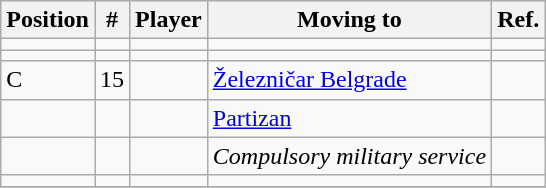<table class="wikitable sortable" style="text-align: left;">
<tr>
<th>Position</th>
<th>#</th>
<th>Player</th>
<th>Moving to</th>
<th>Ref.</th>
</tr>
<tr>
<td></td>
<td></td>
<td> </td>
<td></td>
<td></td>
</tr>
<tr>
<td></td>
<td></td>
<td> </td>
<td></td>
<td></td>
</tr>
<tr>
<td>C</td>
<td>15</td>
<td> </td>
<td> <a href='#'>Železničar Belgrade</a></td>
<td></td>
</tr>
<tr>
<td></td>
<td></td>
<td> </td>
<td> <a href='#'>Partizan</a></td>
<td></td>
</tr>
<tr>
<td></td>
<td></td>
<td> </td>
<td><em>Compulsory military service</em></td>
<td></td>
</tr>
<tr>
<td></td>
<td></td>
<td> </td>
<td></td>
<td></td>
</tr>
<tr>
</tr>
</table>
